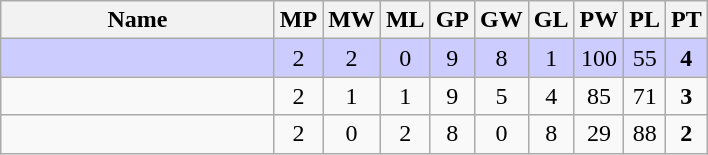<table class=wikitable style="text-align:center">
<tr>
<th width=175>Name</th>
<th width=20>MP</th>
<th width=20>MW</th>
<th width=20>ML</th>
<th width=20>GP</th>
<th width=20>GW</th>
<th width=20>GL</th>
<th width=20>PW</th>
<th width=20>PL</th>
<th width=20>PT</th>
</tr>
<tr style="background-color:#ccccff;">
<td style="text-align:left;"><strong></strong></td>
<td>2</td>
<td>2</td>
<td>0</td>
<td>9</td>
<td>8</td>
<td>1</td>
<td>100</td>
<td>55</td>
<td><strong>4</strong></td>
</tr>
<tr>
<td style="text-align:left;"></td>
<td>2</td>
<td>1</td>
<td>1</td>
<td>9</td>
<td>5</td>
<td>4</td>
<td>85</td>
<td>71</td>
<td><strong>3</strong></td>
</tr>
<tr>
<td style="text-align:left;"></td>
<td>2</td>
<td>0</td>
<td>2</td>
<td>8</td>
<td>0</td>
<td>8</td>
<td>29</td>
<td>88</td>
<td><strong>2</strong></td>
</tr>
</table>
